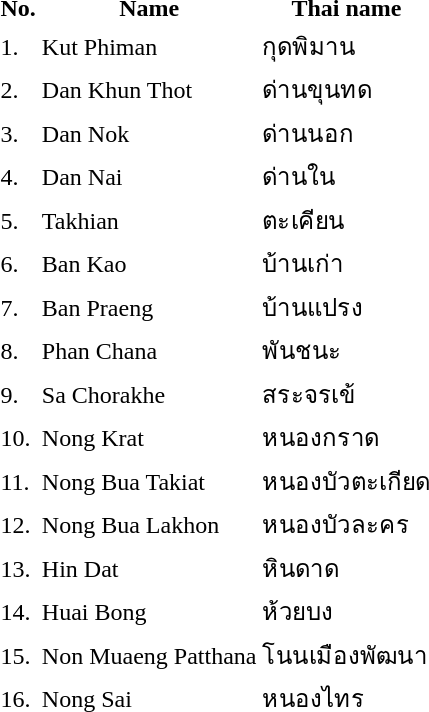<table>
<tr>
<th>No.</th>
<th>Name</th>
<th>Thai name</th>
</tr>
<tr>
<td>1.</td>
<td>Kut Phiman</td>
<td>กุดพิมาน</td>
<td></td>
</tr>
<tr>
<td>2.</td>
<td>Dan Khun Thot</td>
<td>ด่านขุนทด</td>
<td></td>
</tr>
<tr>
<td>3.</td>
<td>Dan Nok</td>
<td>ด่านนอก</td>
<td></td>
</tr>
<tr>
<td>4.</td>
<td>Dan Nai</td>
<td>ด่านใน</td>
<td></td>
</tr>
<tr>
<td>5.</td>
<td>Takhian</td>
<td>ตะเคียน</td>
<td></td>
</tr>
<tr>
<td>6.</td>
<td>Ban Kao</td>
<td>บ้านเก่า</td>
<td></td>
</tr>
<tr>
<td>7.</td>
<td>Ban Praeng</td>
<td>บ้านแปรง</td>
<td></td>
</tr>
<tr>
<td>8.</td>
<td>Phan Chana</td>
<td>พันชนะ</td>
<td></td>
</tr>
<tr>
<td>9.</td>
<td>Sa Chorakhe</td>
<td>สระจรเข้</td>
<td></td>
</tr>
<tr>
<td>10.</td>
<td>Nong Krat</td>
<td>หนองกราด</td>
<td></td>
</tr>
<tr>
<td>11.</td>
<td>Nong Bua Takiat</td>
<td>หนองบัวตะเกียด</td>
<td></td>
</tr>
<tr>
<td>12.</td>
<td>Nong Bua Lakhon</td>
<td>หนองบัวละคร</td>
<td></td>
</tr>
<tr>
<td>13.</td>
<td>Hin Dat</td>
<td>หินดาด</td>
<td></td>
</tr>
<tr>
<td>14.</td>
<td>Huai Bong</td>
<td>ห้วยบง</td>
<td></td>
</tr>
<tr>
<td>15.</td>
<td>Non Muaeng Patthana</td>
<td>โนนเมืองพัฒนา</td>
<td></td>
</tr>
<tr>
<td>16.</td>
<td>Nong Sai</td>
<td>หนองไทร</td>
<td></td>
</tr>
</table>
